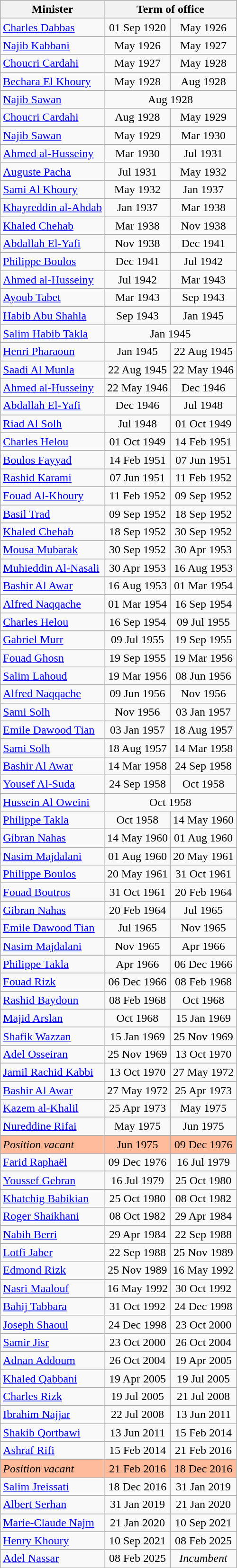<table class="wikitable">
<tr>
<th>Minister</th>
<th colspan=2>Term of office</th>
</tr>
<tr>
<td><a href='#'>Charles Dabbas</a></td>
<td style="text-align:center;">01 Sep 1920</td>
<td style="text-align:center;">May 1926</td>
</tr>
<tr>
<td><a href='#'>Najib Kabbani</a></td>
<td style="text-align:center;">May 1926</td>
<td style="text-align:center;">May 1927</td>
</tr>
<tr>
<td><a href='#'>Choucri Cardahi</a></td>
<td style="text-align:center;">May 1927</td>
<td style="text-align:center;">May 1928</td>
</tr>
<tr>
<td><a href='#'>Bechara El Khoury</a></td>
<td style="text-align:center;">May 1928</td>
<td style="text-align:center;">Aug 1928</td>
</tr>
<tr>
<td><a href='#'>Najib Sawan</a></td>
<td colspan="2" style="text-align:center;">Aug 1928</td>
</tr>
<tr>
<td><a href='#'>Choucri Cardahi</a></td>
<td style="text-align:center;">Aug 1928</td>
<td style="text-align:center;">May 1929</td>
</tr>
<tr>
<td><a href='#'>Najib Sawan</a></td>
<td style="text-align:center;">May 1929</td>
<td style="text-align:center;">Mar 1930</td>
</tr>
<tr>
<td><a href='#'>Ahmed al-Husseiny</a></td>
<td style="text-align:center;">Mar 1930</td>
<td style="text-align:center;">Jul 1931</td>
</tr>
<tr>
<td><a href='#'>Auguste Pacha</a></td>
<td style="text-align:center;">Jul 1931</td>
<td style="text-align:center;">May 1932</td>
</tr>
<tr>
<td><a href='#'>Sami Al Khoury</a></td>
<td style="text-align:center;">May 1932</td>
<td style="text-align:center;">Jan 1937</td>
</tr>
<tr>
<td><a href='#'>Khayreddin al-Ahdab</a></td>
<td style="text-align:center;">Jan 1937</td>
<td style="text-align:center;">Mar 1938</td>
</tr>
<tr>
<td><a href='#'>Khaled Chehab</a></td>
<td style="text-align:center;">Mar 1938</td>
<td style="text-align:center;">Nov 1938</td>
</tr>
<tr>
<td><a href='#'>Abdallah El-Yafi</a></td>
<td style="text-align:center;">Nov 1938</td>
<td style="text-align:center;">Dec 1941</td>
</tr>
<tr>
<td><a href='#'>Philippe Boulos</a></td>
<td style="text-align:center;">Dec 1941</td>
<td style="text-align:center;">Jul 1942</td>
</tr>
<tr>
<td><a href='#'>Ahmed al-Husseiny</a></td>
<td style="text-align:center;">Jul 1942</td>
<td style="text-align:center;">Mar 1943</td>
</tr>
<tr>
<td><a href='#'>Ayoub Tabet</a></td>
<td style="text-align:center;">Mar 1943</td>
<td style="text-align:center;">Sep 1943</td>
</tr>
<tr>
<td><a href='#'>Habib Abu Shahla</a></td>
<td style="text-align:center;">Sep 1943</td>
<td style="text-align:center;">Jan 1945</td>
</tr>
<tr>
<td><a href='#'>Salim Habib Takla</a></td>
<td colspan="2" style="text-align:center;">Jan 1945</td>
</tr>
<tr>
<td><a href='#'>Henri Pharaoun</a></td>
<td style="text-align:center;">Jan 1945</td>
<td style="text-align:center;">22 Aug 1945</td>
</tr>
<tr>
<td><a href='#'>Saadi Al Munla</a></td>
<td style="text-align:center;">22 Aug 1945</td>
<td style="text-align:center;">22 May 1946</td>
</tr>
<tr>
<td><a href='#'>Ahmed al-Husseiny</a></td>
<td style="text-align:center;">22 May 1946</td>
<td style="text-align:center;">Dec 1946</td>
</tr>
<tr>
<td><a href='#'>Abdallah El-Yafi</a></td>
<td style="text-align:center;">Dec 1946</td>
<td style="text-align:center;">Jul 1948</td>
</tr>
<tr>
<td><a href='#'>Riad Al Solh</a></td>
<td style="text-align:center;">Jul 1948</td>
<td style="text-align:center;">01 Oct 1949</td>
</tr>
<tr>
<td><a href='#'>Charles Helou</a></td>
<td style="text-align:center;">01 Oct 1949</td>
<td style="text-align:center;">14 Feb 1951</td>
</tr>
<tr>
<td><a href='#'>Boulos Fayyad</a></td>
<td style="text-align:center;">14 Feb 1951</td>
<td style="text-align:center;">07 Jun 1951</td>
</tr>
<tr>
<td><a href='#'>Rashid Karami</a></td>
<td style="text-align:center;">07 Jun 1951</td>
<td style="text-align:center;">11 Feb 1952</td>
</tr>
<tr>
<td><a href='#'>Fouad Al-Khoury</a></td>
<td style="text-align:center;">11 Feb 1952</td>
<td style="text-align:center;">09 Sep 1952</td>
</tr>
<tr>
<td><a href='#'>Basil Trad</a></td>
<td style="text-align:center;">09 Sep 1952</td>
<td style="text-align:center;">18 Sep 1952</td>
</tr>
<tr>
<td><a href='#'>Khaled Chehab</a></td>
<td style="text-align:center;">18 Sep 1952</td>
<td style="text-align:center;">30 Sep 1952</td>
</tr>
<tr>
<td><a href='#'>Mousa Mubarak</a></td>
<td style="text-align:center;">30 Sep 1952</td>
<td style="text-align:center;">30 Apr 1953</td>
</tr>
<tr>
<td><a href='#'>Muhieddin Al-Nasali</a></td>
<td style="text-align:center;">30 Apr 1953</td>
<td style="text-align:center;">16 Aug 1953</td>
</tr>
<tr>
<td><a href='#'>Bashir Al Awar</a></td>
<td style="text-align:center;">16 Aug 1953</td>
<td style="text-align:center;">01 Mar 1954</td>
</tr>
<tr>
<td><a href='#'>Alfred Naqqache</a></td>
<td style="text-align:center;">01 Mar 1954</td>
<td style="text-align:center;">16 Sep 1954</td>
</tr>
<tr>
<td><a href='#'>Charles Helou</a></td>
<td style="text-align:center;">16 Sep 1954</td>
<td style="text-align:center;">09 Jul 1955</td>
</tr>
<tr>
<td><a href='#'>Gabriel Murr</a></td>
<td style="text-align:center;">09 Jul 1955</td>
<td style="text-align:center;">19 Sep 1955</td>
</tr>
<tr>
<td><a href='#'>Fouad Ghosn</a></td>
<td style="text-align:center;">19 Sep 1955</td>
<td style="text-align:center;">19 Mar 1956</td>
</tr>
<tr>
<td><a href='#'>Salim Lahoud</a></td>
<td style="text-align:center;">19 Mar 1956</td>
<td style="text-align:center;">08 Jun 1956</td>
</tr>
<tr>
<td><a href='#'>Alfred Naqqache</a></td>
<td style="text-align:center;">09 Jun 1956</td>
<td style="text-align:center;">Nov 1956</td>
</tr>
<tr>
<td><a href='#'>Sami Solh</a></td>
<td style="text-align:center;">Nov 1956</td>
<td style="text-align:center;">03 Jan 1957</td>
</tr>
<tr>
<td><a href='#'>Emile Dawood Tian</a></td>
<td style="text-align:center;">03 Jan 1957</td>
<td style="text-align:center;">18 Aug 1957</td>
</tr>
<tr>
<td><a href='#'>Sami Solh</a></td>
<td style="text-align:center;">18 Aug 1957</td>
<td style="text-align:center;">14 Mar 1958</td>
</tr>
<tr>
<td><a href='#'>Bashir Al Awar</a></td>
<td style="text-align:center;">14 Mar 1958</td>
<td style="text-align:center;">24 Sep 1958</td>
</tr>
<tr>
<td><a href='#'>Yousef Al-Suda</a></td>
<td style="text-align:center;">24 Sep 1958</td>
<td style="text-align:center;">Oct 1958</td>
</tr>
<tr>
<td><a href='#'>Hussein Al Oweini</a></td>
<td colspan="2" style="text-align:center;">Oct 1958</td>
</tr>
<tr>
<td><a href='#'>Philippe Takla</a></td>
<td style="text-align:center;">Oct 1958</td>
<td style="text-align:center;">14 May 1960</td>
</tr>
<tr>
<td><a href='#'>Gibran Nahas</a></td>
<td style="text-align:center;">14 May 1960</td>
<td style="text-align:center;">01 Aug 1960</td>
</tr>
<tr>
<td><a href='#'>Nasim Majdalani</a></td>
<td style="text-align:center;">01 Aug 1960</td>
<td style="text-align:center;">20 May 1961</td>
</tr>
<tr>
<td><a href='#'>Philippe Boulos</a></td>
<td style="text-align:center;">20 May 1961</td>
<td style="text-align:center;">31 Oct 1961</td>
</tr>
<tr>
<td><a href='#'>Fouad Boutros</a></td>
<td style="text-align:center;">31 Oct 1961</td>
<td style="text-align:center;">20 Feb 1964</td>
</tr>
<tr>
<td><a href='#'>Gibran Nahas</a></td>
<td style="text-align:center;">20 Feb 1964</td>
<td style="text-align:center;">Jul 1965</td>
</tr>
<tr>
<td><a href='#'>Emile Dawood Tian</a></td>
<td style="text-align:center;">Jul 1965</td>
<td style="text-align:center;">Nov 1965</td>
</tr>
<tr>
<td><a href='#'>Nasim Majdalani</a></td>
<td style="text-align:center;">Nov 1965</td>
<td style="text-align:center;">Apr 1966</td>
</tr>
<tr>
<td><a href='#'>Philippe Takla</a></td>
<td style="text-align:center;">Apr 1966</td>
<td style="text-align:center;">06 Dec 1966</td>
</tr>
<tr>
<td><a href='#'>Fouad Rizk</a></td>
<td style="text-align:center;">06 Dec 1966</td>
<td style="text-align:center;">08 Feb 1968</td>
</tr>
<tr>
<td><a href='#'>Rashid Baydoun</a></td>
<td style="text-align:center;">08 Feb 1968</td>
<td style="text-align:center;">Oct 1968</td>
</tr>
<tr>
<td><a href='#'>Majid Arslan</a></td>
<td style="text-align:center;">Oct 1968</td>
<td style="text-align:center;">15 Jan 1969</td>
</tr>
<tr>
<td><a href='#'>Shafik Wazzan</a></td>
<td style="text-align:center;">15 Jan 1969</td>
<td style="text-align:center;">25 Nov 1969</td>
</tr>
<tr>
<td><a href='#'>Adel Osseiran</a></td>
<td style="text-align:center;">25 Nov 1969</td>
<td style="text-align:center;">13 Oct 1970</td>
</tr>
<tr>
<td><a href='#'>Jamil Rachid Kabbi</a></td>
<td style="text-align:center;">13 Oct 1970</td>
<td style="text-align:center;">27 May 1972</td>
</tr>
<tr>
<td><a href='#'>Bashir Al Awar</a></td>
<td style="text-align:center;">27 May 1972</td>
<td style="text-align:center;">25 Apr 1973</td>
</tr>
<tr>
<td><a href='#'>Kazem al-Khalil</a></td>
<td style="text-align:center;">25 Apr 1973</td>
<td style="text-align:center;">May 1975</td>
</tr>
<tr>
<td><a href='#'>Nureddine Rifai</a></td>
<td style="text-align:center;">May 1975</td>
<td style="text-align:center;">Jun 1975</td>
</tr>
<tr>
<td style="background:#FB9;"><em>Position vacant</em></td>
<td style="background:#FB9; text-align:center;">Jun 1975</td>
<td style="background:#FB9; text-align:center;">09 Dec 1976</td>
</tr>
<tr>
<td><a href='#'>Farid Raphaël</a></td>
<td style="text-align:center;">09 Dec 1976</td>
<td style="text-align:center;">16 Jul 1979</td>
</tr>
<tr>
<td><a href='#'>Youssef Gebran</a></td>
<td style="text-align:center;">16 Jul 1979</td>
<td style="text-align:center;">25 Oct 1980</td>
</tr>
<tr>
<td><a href='#'>Khatchig Babikian</a></td>
<td style="text-align:center;">25 Oct 1980</td>
<td style="text-align:center;">08 Oct 1982</td>
</tr>
<tr>
<td><a href='#'>Roger Shaikhani</a></td>
<td style="text-align:center;">08 Oct 1982</td>
<td style="text-align:center;">29 Apr 1984</td>
</tr>
<tr>
<td><a href='#'>Nabih Berri</a></td>
<td style="text-align:center;">29 Apr 1984</td>
<td style="text-align:center;">22 Sep 1988</td>
</tr>
<tr>
<td><a href='#'>Lotfi Jaber</a></td>
<td style="text-align:center;">22 Sep 1988</td>
<td style="text-align:center;">25 Nov 1989</td>
</tr>
<tr>
<td><a href='#'>Edmond Rizk</a></td>
<td style="text-align:center;">25 Nov 1989</td>
<td style="text-align:center;">16 May 1992</td>
</tr>
<tr>
<td><a href='#'>Nasri Maalouf</a></td>
<td style="text-align:center;">16 May 1992</td>
<td style="text-align:center;">30 Oct 1992</td>
</tr>
<tr>
<td><a href='#'>Bahij Tabbara</a></td>
<td style="text-align:center;">31 Oct 1992</td>
<td style="text-align:center;">24 Dec 1998</td>
</tr>
<tr>
<td><a href='#'>Joseph Shaoul</a></td>
<td style="text-align:center;">24 Dec 1998</td>
<td style="text-align:center;">23 Oct 2000</td>
</tr>
<tr>
<td><a href='#'>Samir Jisr</a></td>
<td style="text-align:center;">23 Oct 2000</td>
<td style="text-align:center;">26 Oct 2004</td>
</tr>
<tr>
<td><a href='#'>Adnan Addoum</a></td>
<td style="text-align:center;">26 Oct 2004</td>
<td style="text-align:center;">19 Apr 2005</td>
</tr>
<tr>
<td><a href='#'>Khaled Qabbani</a></td>
<td style="text-align:center;">19 Apr 2005</td>
<td style="text-align:center;">19 Jul 2005</td>
</tr>
<tr>
<td><a href='#'>Charles Rizk</a></td>
<td style="text-align:center;">19 Jul 2005</td>
<td style="text-align:center;">21 Jul 2008</td>
</tr>
<tr>
<td><a href='#'>Ibrahim Najjar</a></td>
<td style="text-align:center;">22 Jul 2008</td>
<td style="text-align:center;">13 Jun 2011</td>
</tr>
<tr>
<td><a href='#'>Shakib Qortbawi</a></td>
<td style="text-align:center;">13 Jun 2011</td>
<td style="text-align:center;">15 Feb 2014</td>
</tr>
<tr>
<td><a href='#'>Ashraf Rifi</a></td>
<td style="text-align:center;">15 Feb 2014</td>
<td style="text-align:center;">21 Feb 2016</td>
</tr>
<tr>
<td style="background:#FB9;"><em>Position vacant</em></td>
<td style="background:#FB9; text-align:center;">21 Feb 2016</td>
<td style="background:#FB9; text-align:center;">18 Dec 2016</td>
</tr>
<tr>
<td><a href='#'>Salim Jreissati</a></td>
<td style="text-align:center;">18 Dec 2016</td>
<td style="text-align:center;">31 Jan 2019</td>
</tr>
<tr>
<td><a href='#'>Albert Serhan</a></td>
<td style="text-align:center;">31 Jan 2019</td>
<td style="text-align:center;">21 Jan 2020</td>
</tr>
<tr>
<td><a href='#'>Marie-Claude Najm</a></td>
<td style="text-align:center;">21 Jan 2020</td>
<td style="text-align:center;">10 Sep 2021</td>
</tr>
<tr>
<td><a href='#'>Henry Khoury</a></td>
<td style="text-align:center;">10 Sep 2021</td>
<td style="text-align:center;">08 Feb 2025</td>
</tr>
<tr>
<td><a href='#'>Adel Nassar</a></td>
<td style="text-align:center;">08 Feb 2025</td>
<td style="text-align:center;"><em>Incumbent</em></td>
</tr>
</table>
